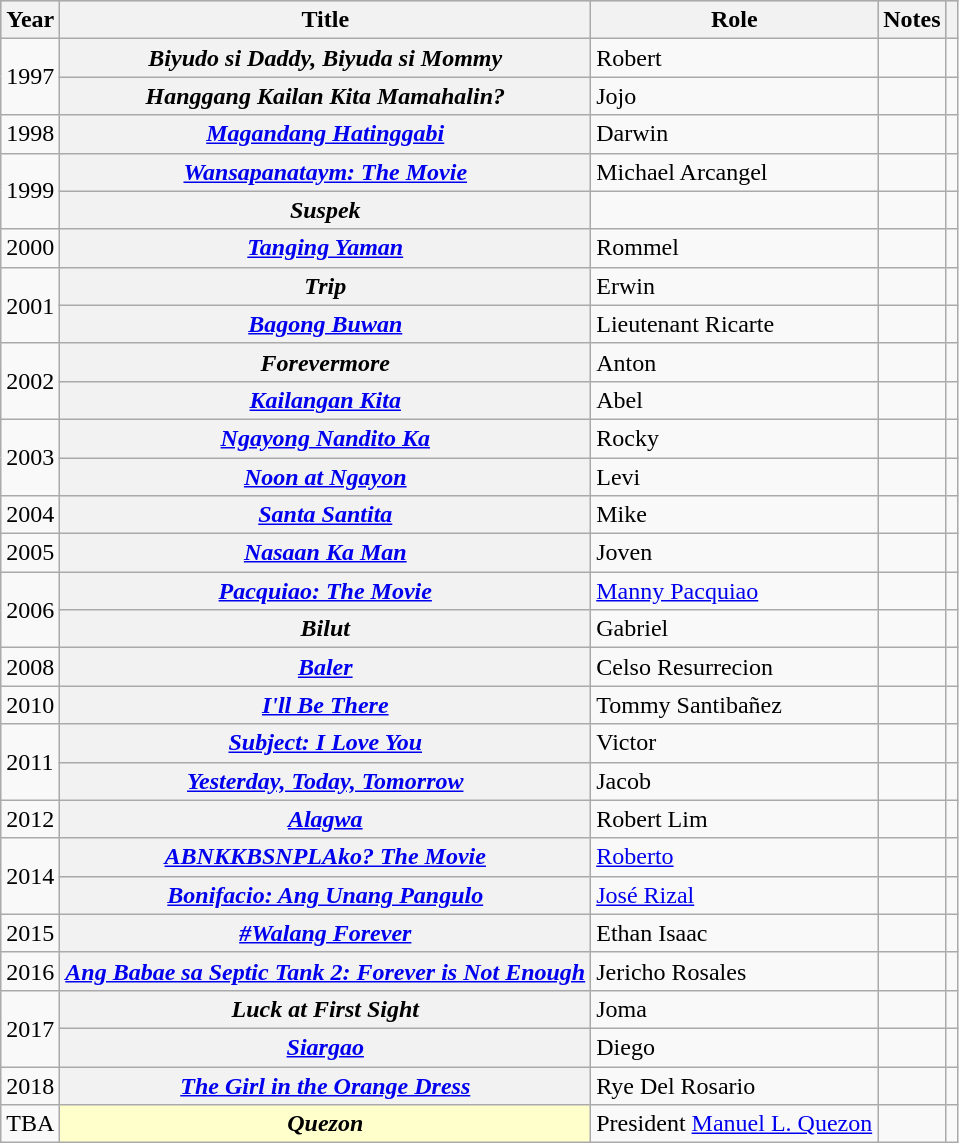<table class="wikitable sortable plainrowheaders">
<tr style="background:#ccc; text-align:center;">
<th scope="col">Year</th>
<th scope="col">Title</th>
<th scope="col">Role</th>
<th scope="col" class="unsortable">Notes</th>
<th scope="col" class="unsortable"></th>
</tr>
<tr>
<td rowspan="2">1997</td>
<th scope="rowgroup"><em>Biyudo si Daddy, Biyuda si Mommy</em></th>
<td>Robert</td>
<td></td>
<td></td>
</tr>
<tr>
<th scope="rowgroup"><em>Hanggang Kailan Kita Mamahalin?</em></th>
<td>Jojo</td>
<td></td>
<td></td>
</tr>
<tr>
<td>1998</td>
<th scope="rowgroup"><em><a href='#'>Magandang Hatinggabi</a></em></th>
<td>Darwin</td>
<td></td>
<td></td>
</tr>
<tr>
<td rowspan=2>1999</td>
<th scope="rowgroup"><em><a href='#'>Wansapanataym: The Movie</a></em></th>
<td>Michael Arcangel</td>
<td></td>
<td></td>
</tr>
<tr>
<th scope="rowgroup"><em>Suspek</em></th>
<td></td>
<td></td>
<td></td>
</tr>
<tr>
<td>2000</td>
<th scope="rowgroup"><em><a href='#'>Tanging Yaman</a></em></th>
<td>Rommel</td>
<td></td>
<td></td>
</tr>
<tr>
<td rowspan=2>2001</td>
<th scope="rowgroup"><em>Trip</em></th>
<td>Erwin</td>
<td></td>
<td></td>
</tr>
<tr>
<th scope="rowgroup"><em><a href='#'>Bagong Buwan</a></em></th>
<td>Lieutenant Ricarte</td>
<td></td>
<td></td>
</tr>
<tr>
<td rowspan=2>2002</td>
<th scope="rowgroup"><em>Forevermore</em></th>
<td>Anton</td>
<td></td>
<td></td>
</tr>
<tr>
<th scope="rowgroup"><em><a href='#'>Kailangan Kita</a></em></th>
<td>Abel</td>
<td></td>
<td></td>
</tr>
<tr>
<td rowspan=2>2003</td>
<th scope="rowgroup"><em><a href='#'>Ngayong Nandito Ka</a></em></th>
<td>Rocky</td>
<td></td>
<td></td>
</tr>
<tr>
<th scope="rowgroup"><em><a href='#'>Noon at Ngayon</a></em></th>
<td>Levi</td>
<td></td>
<td></td>
</tr>
<tr>
<td>2004</td>
<th scope="rowgroup"><em><a href='#'>Santa Santita</a></em></th>
<td>Mike</td>
<td></td>
<td></td>
</tr>
<tr>
<td>2005</td>
<th scope="rowgroup"><em><a href='#'>Nasaan Ka Man</a></em></th>
<td>Joven</td>
<td></td>
<td></td>
</tr>
<tr>
<td rowspan="2">2006</td>
<th scope="rowgroup"><em><a href='#'>Pacquiao: The Movie</a></em></th>
<td><a href='#'>Manny Pacquiao</a></td>
<td></td>
<td></td>
</tr>
<tr>
<th scope="rowgroup"><em>Bilut</em></th>
<td>Gabriel</td>
<td></td>
<td></td>
</tr>
<tr>
<td>2008</td>
<th scope="rowgroup"><em><a href='#'>Baler</a></em></th>
<td>Celso Resurrecion</td>
<td></td>
<td></td>
</tr>
<tr>
<td>2010</td>
<th scope="rowgroup"><em><a href='#'>I'll Be There</a></em></th>
<td>Tommy Santibañez</td>
<td></td>
<td></td>
</tr>
<tr>
<td rowspan="2">2011</td>
<th scope="rowgroup"><em><a href='#'>Subject: I Love You</a></em></th>
<td>Victor</td>
<td></td>
<td></td>
</tr>
<tr>
<th scope="rowgroup"><em><a href='#'>Yesterday, Today, Tomorrow</a></em></th>
<td>Jacob</td>
<td></td>
<td></td>
</tr>
<tr>
<td>2012</td>
<th scope="rowgroup"><em><a href='#'>Alagwa</a></em></th>
<td>Robert Lim</td>
<td></td>
<td></td>
</tr>
<tr>
<td rowspan="2">2014</td>
<th scope="rowgroup"><em><a href='#'>ABNKKBSNPLAko? The Movie</a></em></th>
<td><a href='#'>Roberto</a></td>
<td></td>
<td></td>
</tr>
<tr>
<th scope="rowgroup"><em><a href='#'>Bonifacio: Ang Unang Pangulo</a></em></th>
<td><a href='#'>José Rizal</a></td>
<td></td>
<td></td>
</tr>
<tr>
<td>2015</td>
<th scope="rowgroup"><em><a href='#'>#Walang Forever</a></em></th>
<td>Ethan Isaac</td>
<td></td>
<td></td>
</tr>
<tr>
<td>2016</td>
<th scope="rowgroup"><em><a href='#'>Ang Babae sa Septic Tank 2: Forever is Not Enough</a></em></th>
<td>Jericho Rosales </td>
<td></td>
<td></td>
</tr>
<tr>
<td rowspan="2">2017</td>
<th scope="rowgroup"><em>Luck at First Sight</em></th>
<td>Joma</td>
<td></td>
<td></td>
</tr>
<tr>
<th scope="rowgroup"><em><a href='#'>Siargao</a></em></th>
<td>Diego</td>
<td></td>
<td></td>
</tr>
<tr>
<td>2018</td>
<th scope="rowgroup"><em><a href='#'>The Girl in the Orange Dress</a></em></th>
<td>Rye Del Rosario</td>
<td></td>
<td></td>
</tr>
<tr>
<td>TBA</td>
<th scope="row" style="background:#ffc"><em>Quezon</em></th>
<td>President <a href='#'>Manuel L. Quezon</a></td>
<td></td>
<td></td>
</tr>
</table>
